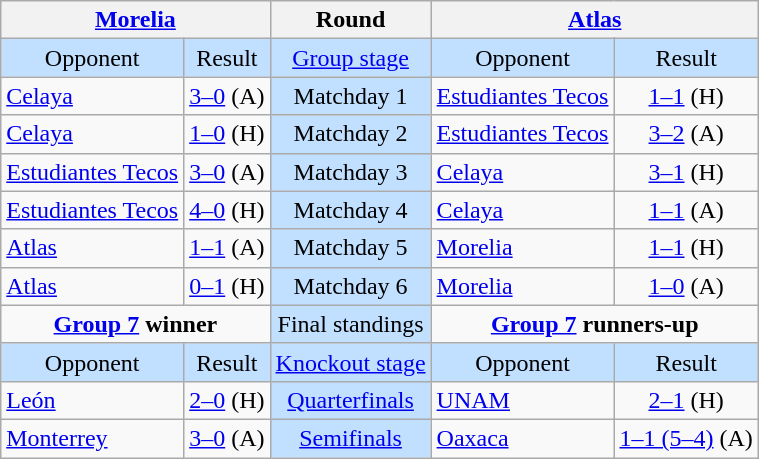<table class="wikitable" style="text-align:center">
<tr>
<th colspan=4><a href='#'>Morelia</a></th>
<th>Round</th>
<th colspan=4><a href='#'>Atlas</a></th>
</tr>
<tr bgcolor=#c1e0ff>
<td>Opponent</td>
<td colspan=3>Result</td>
<td><a href='#'>Group stage</a></td>
<td>Opponent</td>
<td colspan=3>Result</td>
</tr>
<tr>
<td align=left><a href='#'>Celaya</a></td>
<td colspan=3><a href='#'>3–0</a> (A)</td>
<td bgcolor=#c1e0ff>Matchday 1</td>
<td align=left><a href='#'>Estudiantes Tecos</a></td>
<td colspan=3><a href='#'>1–1</a> (H)</td>
</tr>
<tr>
<td align=left><a href='#'>Celaya</a></td>
<td colspan=3><a href='#'>1–0</a> (H)</td>
<td bgcolor=#c1e0ff>Matchday 2</td>
<td align=left><a href='#'>Estudiantes Tecos</a></td>
<td colspan=3><a href='#'>3–2</a> (A)</td>
</tr>
<tr>
<td align=left><a href='#'>Estudiantes Tecos</a></td>
<td colspan=3><a href='#'>3–0</a> (A)</td>
<td bgcolor=#c1e0ff>Matchday 3</td>
<td align=left><a href='#'>Celaya</a></td>
<td colspan=3><a href='#'>3–1</a> (H)</td>
</tr>
<tr>
<td align=left><a href='#'>Estudiantes Tecos</a></td>
<td colspan=3><a href='#'>4–0</a> (H)</td>
<td bgcolor=#c1e0ff>Matchday 4</td>
<td align=left><a href='#'>Celaya</a></td>
<td colspan=3><a href='#'>1–1</a> (A)</td>
</tr>
<tr>
<td align=left><a href='#'>Atlas</a></td>
<td colspan=3><a href='#'>1–1</a> (A)</td>
<td bgcolor=#c1e0ff>Matchday 5</td>
<td align=left><a href='#'>Morelia</a></td>
<td colspan=3><a href='#'>1–1</a> (H)</td>
</tr>
<tr>
<td align=left><a href='#'>Atlas</a></td>
<td colspan=3><a href='#'>0–1</a> (H)</td>
<td bgcolor=#c1e0ff>Matchday 6</td>
<td align=left><a href='#'>Morelia</a></td>
<td colspan=3><a href='#'>1–0</a> (A)</td>
</tr>
<tr>
<td colspan=4 valign=top><strong><a href='#'>Group 7</a> winner</strong><br></td>
<td bgcolor=#c1e0ff>Final standings</td>
<td colspan=4 valign=top><strong><a href='#'>Group 7</a> runners-up</strong><br></td>
</tr>
<tr bgcolor="#c1e0ff">
<td>Opponent</td>
<td colspan=3>Result</td>
<td><a href='#'>Knockout stage</a></td>
<td colspan=3>Opponent</td>
<td>Result</td>
</tr>
<tr>
<td align=left><a href='#'>León</a></td>
<td colspan=3><a href='#'>2–0</a> (H)</td>
<td bgcolor=#c1e0ff><a href='#'>Quarterfinals</a></td>
<td align=left><a href='#'>UNAM</a></td>
<td colspan=3><a href='#'>2–1</a> (H)</td>
</tr>
<tr>
<td align=left><a href='#'>Monterrey</a></td>
<td colspan=3><a href='#'>3–0</a> (A)</td>
<td bgcolor=#c1e0ff><a href='#'>Semifinals</a></td>
<td align=left><a href='#'>Oaxaca</a></td>
<td colspan=3><a href='#'>1–1 (5–4)</a> (A)</td>
</tr>
</table>
